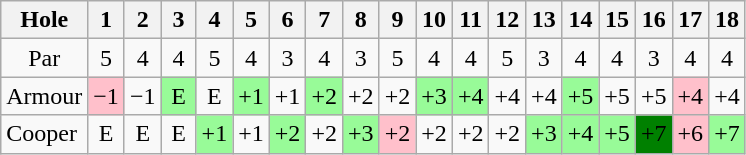<table class="wikitable" style="text-align:center">
<tr>
<th>Hole</th>
<th> 1 </th>
<th> 2 </th>
<th> 3 </th>
<th> 4 </th>
<th> 5 </th>
<th> 6 </th>
<th> 7 </th>
<th> 8 </th>
<th> 9 </th>
<th>10</th>
<th>11</th>
<th>12</th>
<th>13</th>
<th>14</th>
<th>15</th>
<th>16</th>
<th>17</th>
<th>18</th>
</tr>
<tr>
<td>Par</td>
<td>5</td>
<td>4</td>
<td>4</td>
<td>5</td>
<td>4</td>
<td>3</td>
<td>4</td>
<td>3</td>
<td>5</td>
<td>4</td>
<td>4</td>
<td>5</td>
<td>3</td>
<td>4</td>
<td>4</td>
<td>3</td>
<td>4</td>
<td>4</td>
</tr>
<tr>
<td align=left> Armour</td>
<td style="background: Pink;">−1</td>
<td>−1</td>
<td style="background: PaleGreen;">E</td>
<td>E</td>
<td style="background: PaleGreen;">+1</td>
<td>+1</td>
<td style="background: PaleGreen;">+2</td>
<td>+2</td>
<td>+2</td>
<td style="background: PaleGreen;">+3</td>
<td style="background: PaleGreen;">+4</td>
<td>+4</td>
<td>+4</td>
<td style="background: PaleGreen;">+5</td>
<td>+5</td>
<td>+5</td>
<td style="background: Pink;">+4</td>
<td>+4</td>
</tr>
<tr>
<td align=left> Cooper</td>
<td>E</td>
<td>E</td>
<td>E</td>
<td style="background: PaleGreen;">+1</td>
<td>+1</td>
<td style="background: PaleGreen;">+2</td>
<td>+2</td>
<td style="background: PaleGreen;">+3</td>
<td style="background: Pink;">+2</td>
<td>+2</td>
<td>+2</td>
<td>+2</td>
<td style="background: PaleGreen;">+3</td>
<td style="background: PaleGreen;">+4</td>
<td style="background: PaleGreen;">+5</td>
<td style="background: Green;">+7</td>
<td style="background: Pink;">+6</td>
<td style="background: PaleGreen;">+7</td>
</tr>
</table>
